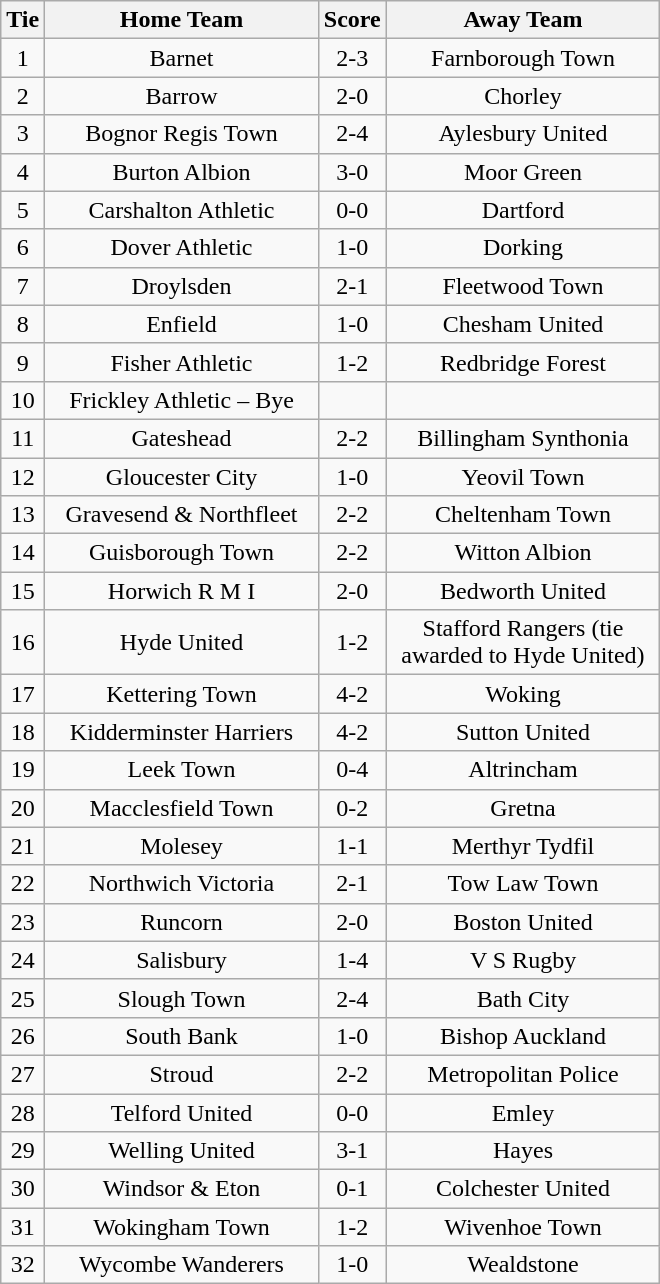<table class="wikitable" style="text-align:center;">
<tr>
<th width=20>Tie</th>
<th width=175>Home Team</th>
<th width=20>Score</th>
<th width=175>Away Team</th>
</tr>
<tr>
<td>1</td>
<td>Barnet</td>
<td>2-3</td>
<td>Farnborough Town</td>
</tr>
<tr>
<td>2</td>
<td>Barrow</td>
<td>2-0</td>
<td>Chorley</td>
</tr>
<tr>
<td>3</td>
<td>Bognor Regis Town</td>
<td>2-4</td>
<td>Aylesbury United</td>
</tr>
<tr>
<td>4</td>
<td>Burton Albion</td>
<td>3-0</td>
<td>Moor Green</td>
</tr>
<tr>
<td>5</td>
<td>Carshalton Athletic</td>
<td>0-0</td>
<td>Dartford</td>
</tr>
<tr>
<td>6</td>
<td>Dover Athletic</td>
<td>1-0</td>
<td>Dorking</td>
</tr>
<tr>
<td>7</td>
<td>Droylsden</td>
<td>2-1</td>
<td>Fleetwood Town</td>
</tr>
<tr>
<td>8</td>
<td>Enfield</td>
<td>1-0</td>
<td>Chesham United</td>
</tr>
<tr>
<td>9</td>
<td>Fisher Athletic</td>
<td>1-2</td>
<td>Redbridge Forest</td>
</tr>
<tr>
<td>10</td>
<td>Frickley Athletic – Bye</td>
<td></td>
<td></td>
</tr>
<tr>
<td>11</td>
<td>Gateshead</td>
<td>2-2</td>
<td>Billingham Synthonia</td>
</tr>
<tr>
<td>12</td>
<td>Gloucester City</td>
<td>1-0</td>
<td>Yeovil Town</td>
</tr>
<tr>
<td>13</td>
<td>Gravesend & Northfleet</td>
<td>2-2</td>
<td>Cheltenham Town</td>
</tr>
<tr>
<td>14</td>
<td>Guisborough Town</td>
<td>2-2</td>
<td>Witton Albion</td>
</tr>
<tr>
<td>15</td>
<td>Horwich R M I</td>
<td>2-0</td>
<td>Bedworth United</td>
</tr>
<tr>
<td>16</td>
<td>Hyde United</td>
<td>1-2</td>
<td>Stafford Rangers (tie awarded to Hyde United)</td>
</tr>
<tr>
<td>17</td>
<td>Kettering Town</td>
<td>4-2</td>
<td>Woking</td>
</tr>
<tr>
<td>18</td>
<td>Kidderminster Harriers</td>
<td>4-2</td>
<td>Sutton United</td>
</tr>
<tr>
<td>19</td>
<td>Leek Town</td>
<td>0-4</td>
<td>Altrincham</td>
</tr>
<tr>
<td>20</td>
<td>Macclesfield Town</td>
<td>0-2</td>
<td>Gretna</td>
</tr>
<tr>
<td>21</td>
<td>Molesey</td>
<td>1-1</td>
<td>Merthyr Tydfil</td>
</tr>
<tr>
<td>22</td>
<td>Northwich Victoria</td>
<td>2-1</td>
<td>Tow Law Town</td>
</tr>
<tr>
<td>23</td>
<td>Runcorn</td>
<td>2-0</td>
<td>Boston United</td>
</tr>
<tr>
<td>24</td>
<td>Salisbury</td>
<td>1-4</td>
<td>V S Rugby</td>
</tr>
<tr>
<td>25</td>
<td>Slough Town</td>
<td>2-4</td>
<td>Bath City</td>
</tr>
<tr>
<td>26</td>
<td>South Bank</td>
<td>1-0</td>
<td>Bishop Auckland</td>
</tr>
<tr>
<td>27</td>
<td>Stroud</td>
<td>2-2</td>
<td>Metropolitan Police</td>
</tr>
<tr>
<td>28</td>
<td>Telford United</td>
<td>0-0</td>
<td>Emley</td>
</tr>
<tr>
<td>29</td>
<td>Welling United</td>
<td>3-1</td>
<td>Hayes</td>
</tr>
<tr>
<td>30</td>
<td>Windsor & Eton</td>
<td>0-1</td>
<td>Colchester United</td>
</tr>
<tr>
<td>31</td>
<td>Wokingham Town</td>
<td>1-2</td>
<td>Wivenhoe Town</td>
</tr>
<tr>
<td>32</td>
<td>Wycombe Wanderers</td>
<td>1-0</td>
<td>Wealdstone</td>
</tr>
</table>
